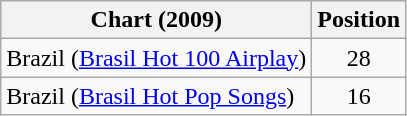<table class="wikitable sortable">
<tr>
<th>Chart (2009)</th>
<th>Position</th>
</tr>
<tr>
<td>Brazil (<a href='#'>Brasil Hot 100 Airplay</a>)</td>
<td align="center">28</td>
</tr>
<tr>
<td>Brazil (<a href='#'>Brasil Hot Pop Songs</a>)</td>
<td align="center">16</td>
</tr>
</table>
